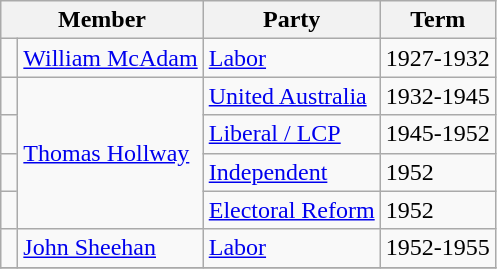<table class="wikitable">
<tr>
<th colspan="2">Member</th>
<th>Party</th>
<th>Term</th>
</tr>
<tr>
<td> </td>
<td><a href='#'>William McAdam</a></td>
<td><a href='#'>Labor</a></td>
<td>1927-1932</td>
</tr>
<tr>
<td> </td>
<td rowspan="4"><a href='#'>Thomas Hollway</a></td>
<td><a href='#'>United Australia</a></td>
<td>1932-1945</td>
</tr>
<tr>
<td> </td>
<td><a href='#'>Liberal / LCP</a></td>
<td>1945-1952</td>
</tr>
<tr>
<td> </td>
<td><a href='#'>Independent</a></td>
<td>1952</td>
</tr>
<tr>
<td> </td>
<td><a href='#'>Electoral Reform</a></td>
<td>1952</td>
</tr>
<tr>
<td> </td>
<td><a href='#'>John Sheehan</a></td>
<td><a href='#'>Labor</a></td>
<td>1952-1955</td>
</tr>
<tr>
</tr>
</table>
